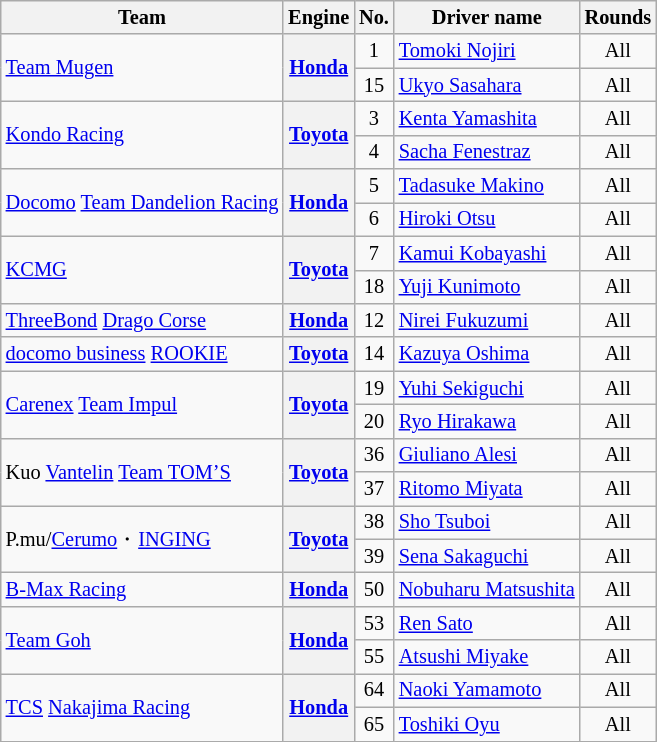<table class="wikitable" style="font-size: 85%">
<tr>
<th>Team</th>
<th>Engine</th>
<th>No.</th>
<th>Driver name</th>
<th>Rounds</th>
</tr>
<tr>
<td rowspan="2"> <a href='#'>Team Mugen</a></td>
<th rowspan="2"><a href='#'>Honda</a></th>
<td align="center">1</td>
<td> <a href='#'>Tomoki Nojiri</a></td>
<td align="center">All</td>
</tr>
<tr>
<td align="center">15</td>
<td> <a href='#'>Ukyo Sasahara</a></td>
<td align="center">All</td>
</tr>
<tr>
<td rowspan="2"> <a href='#'>Kondo Racing</a></td>
<th rowspan="2"><a href='#'>Toyota</a></th>
<td align="center">3</td>
<td> <a href='#'>Kenta Yamashita</a></td>
<td align="center">All</td>
</tr>
<tr>
<td align="center">4</td>
<td> <a href='#'>Sacha Fenestraz</a></td>
<td align="center">All</td>
</tr>
<tr>
<td rowspan="2" nowrap=""> <a href='#'>Docomo</a> <a href='#'>Team Dandelion Racing</a></td>
<th rowspan="2"><a href='#'>Honda</a></th>
<td align="center">5</td>
<td> <a href='#'>Tadasuke Makino</a></td>
<td align="center">All</td>
</tr>
<tr>
<td align="center">6</td>
<td> <a href='#'>Hiroki Otsu</a></td>
<td align="center">All</td>
</tr>
<tr>
<td rowspan="2"> <a href='#'>KCMG</a></td>
<th rowspan="2"><a href='#'>Toyota</a></th>
<td align="center">7</td>
<td> <a href='#'>Kamui Kobayashi</a></td>
<td align="center">All</td>
</tr>
<tr>
<td align="center">18</td>
<td> <a href='#'>Yuji Kunimoto</a></td>
<td align="center">All</td>
</tr>
<tr>
<td> <a href='#'>ThreeBond</a> <a href='#'>Drago Corse</a></td>
<th><a href='#'>Honda</a></th>
<td align="center">12</td>
<td> <a href='#'>Nirei Fukuzumi</a></td>
<td align="center">All</td>
</tr>
<tr>
<td> <a href='#'>docomo business</a> <a href='#'>ROOKIE</a></td>
<th><a href='#'>Toyota</a></th>
<td align="center">14</td>
<td> <a href='#'>Kazuya Oshima</a></td>
<td align="center">All</td>
</tr>
<tr>
<td rowspan="2"> <a href='#'>Carenex</a> <a href='#'>Team Impul</a></td>
<th rowspan="2"><a href='#'>Toyota</a></th>
<td align="center">19</td>
<td> <a href='#'>Yuhi Sekiguchi</a></td>
<td align="center">All</td>
</tr>
<tr>
<td align="center">20</td>
<td> <a href='#'>Ryo Hirakawa</a></td>
<td align="center">All</td>
</tr>
<tr>
<td rowspan="2"> Kuo <a href='#'>Vantelin</a> <a href='#'>Team TOM’S</a></td>
<th rowspan="2"><a href='#'>Toyota</a></th>
<td align="center">36</td>
<td> <a href='#'>Giuliano Alesi</a></td>
<td align="center">All</td>
</tr>
<tr>
<td align="center">37</td>
<td> <a href='#'>Ritomo Miyata</a></td>
<td align="center">All</td>
</tr>
<tr>
<td rowspan="2"> P.mu/<a href='#'>Cerumo</a>・<a href='#'>INGING</a></td>
<th rowspan="2"><a href='#'>Toyota</a></th>
<td align="center">38</td>
<td> <a href='#'>Sho Tsuboi</a></td>
<td align="center">All</td>
</tr>
<tr>
<td align="center">39</td>
<td> <a href='#'>Sena Sakaguchi</a></td>
<td align="center">All</td>
</tr>
<tr>
<td> <a href='#'>B-Max Racing</a></td>
<th><a href='#'>Honda</a></th>
<td align="center">50</td>
<td nowrap=""> <a href='#'>Nobuharu Matsushita</a></td>
<td align="center">All</td>
</tr>
<tr>
<td rowspan="2"> <a href='#'>Team Goh</a></td>
<th rowspan="2"><a href='#'>Honda</a></th>
<td align="center">53</td>
<td> <a href='#'>Ren Sato</a></td>
<td align="center">All</td>
</tr>
<tr>
<td align="center">55</td>
<td> <a href='#'>Atsushi Miyake</a></td>
<td align="center">All</td>
</tr>
<tr>
<td rowspan="2"> <a href='#'>TCS</a> <a href='#'>Nakajima Racing</a></td>
<th rowspan="2"><a href='#'>Honda</a></th>
<td align="center">64</td>
<td> <a href='#'>Naoki Yamamoto</a></td>
<td align="center">All</td>
</tr>
<tr>
<td align="center">65</td>
<td> <a href='#'>Toshiki Oyu</a></td>
<td align="center">All</td>
</tr>
<tr>
</tr>
</table>
